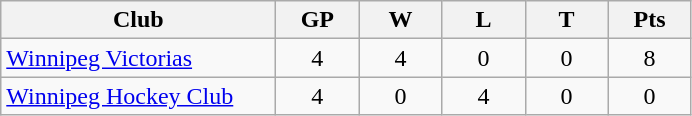<table class="wikitable">
<tr>
<th style="width:11em">Club</th>
<th style="width:3em">GP</th>
<th style="width:3em">W</th>
<th style="width:3em">L</th>
<th style="width:3em">T</th>
<th style="width:3em">Pts</th>
</tr>
<tr style="text-align:center">
<td style="text-align:left"><a href='#'>Winnipeg Victorias</a></td>
<td>4</td>
<td>4</td>
<td>0</td>
<td>0</td>
<td>8</td>
</tr>
<tr style="text-align:center">
<td style="text-align:left"><a href='#'>Winnipeg Hockey Club</a></td>
<td>4</td>
<td>0</td>
<td>4</td>
<td>0</td>
<td>0</td>
</tr>
</table>
